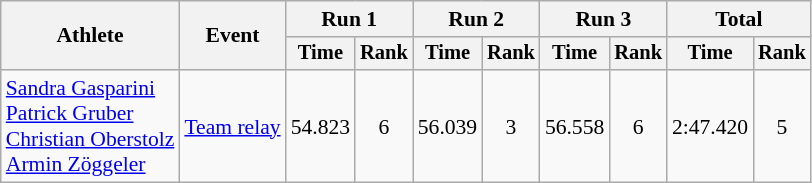<table class="wikitable" style="font-size:90%">
<tr>
<th rowspan="2">Athlete</th>
<th rowspan="2">Event</th>
<th colspan=2>Run 1</th>
<th colspan=2>Run 2</th>
<th colspan=2>Run 3</th>
<th colspan=2>Total</th>
</tr>
<tr style="font-size:95%">
<th>Time</th>
<th>Rank</th>
<th>Time</th>
<th>Rank</th>
<th>Time</th>
<th>Rank</th>
<th>Time</th>
<th>Rank</th>
</tr>
<tr align=center>
<td align=left><a href='#'>Sandra Gasparini</a><br><a href='#'>Patrick Gruber</a><br><a href='#'>Christian Oberstolz</a><br><a href='#'>Armin Zöggeler</a></td>
<td align=left><a href='#'>Team relay</a></td>
<td>54.823</td>
<td>6</td>
<td>56.039</td>
<td>3</td>
<td>56.558</td>
<td>6</td>
<td>2:47.420</td>
<td>5</td>
</tr>
</table>
